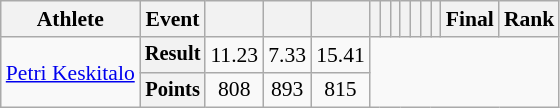<table class=wikitable style="font-size:90%;">
<tr>
<th>Athlete</th>
<th>Event</th>
<th></th>
<th></th>
<th></th>
<th></th>
<th></th>
<th></th>
<th></th>
<th></th>
<th></th>
<th></th>
<th>Final</th>
<th>Rank</th>
</tr>
<tr align=center>
<td rowspan=2 align=left><a href='#'>Petri Keskitalo</a></td>
<th style="font-size:95%">Result</th>
<td>11.23</td>
<td>7.33</td>
<td>15.41</td>
<td colspan=9 rowspan=2></td>
</tr>
<tr align=center>
<th style="font-size:95%">Points</th>
<td>808</td>
<td>893</td>
<td>815</td>
</tr>
</table>
